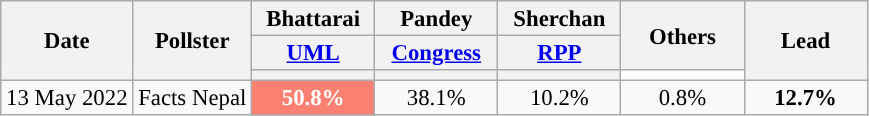<table class="wikitable sortable" style="text-align:center;font-size:95%;line-height:16px">
<tr>
<th rowspan="3">Date</th>
<th rowspan="3">Pollster</th>
<th style="width:75px;">Bhattarai</th>
<th style="width:75px;">Pandey</th>
<th style="width:75px;">Sherchan</th>
<th rowspan="2" style="width:75px;">Others</th>
<th rowspan="3" style="width:75px;">Lead</th>
</tr>
<tr>
<th><a href='#'>UML</a></th>
<th><a href='#'>Congress</a></th>
<th><a href='#'>RPP</a></th>
</tr>
<tr>
<th style="background:"></th>
<th style="background:"></th>
<th style="background:"></th>
<th style="background:white"></th>
</tr>
<tr>
<td>13 May 2022</td>
<td>Facts Nepal</td>
<td style="background:salmon;color:#FFFFFF;"><strong>50.8%</strong></td>
<td>38.1%</td>
<td>10.2%</td>
<td>0.8%</td>
<td style="background:"><strong>12.7%</strong></td>
</tr>
</table>
